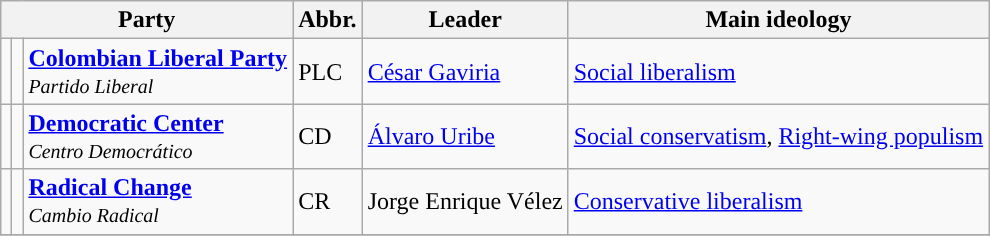<table class="wikitable" style="font-size:100%">
<tr>
<th colspan=3>Party</th>
<th>Abbr.</th>
<th>Leader</th>
<th>Main ideology</th>
</tr>
<tr>
<td style="background-color: "></td>
<td></td>
<td><strong><a href='#'>Colombian Liberal Party</a></strong><br><small><em>Partido Liberal</em></small></td>
<td>PLC</td>
<td><a href='#'>César Gaviria</a></td>
<td><a href='#'>Social liberalism</a><br></td>
</tr>
<tr>
<td style="background-color: "></td>
<td></td>
<td><strong><a href='#'>Democratic Center</a></strong><br><small><em>Centro Democrático</em></small></td>
<td>CD</td>
<td><a href='#'>Álvaro Uribe</a></td>
<td><a href='#'>Social conservatism</a>, <a href='#'>Right-wing populism</a><br></td>
</tr>
<tr>
<td style="background-color: "></td>
<td></td>
<td><strong><a href='#'>Radical Change</a></strong><br><small><em>Cambio Radical</em></small></td>
<td>CR</td>
<td>Jorge Enrique Vélez</td>
<td><a href='#'>Conservative liberalism</a></td>
</tr>
<tr>
</tr>
</table>
